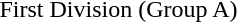<table>
<tr>
<td>First Division (Group A)</td>
<td></td>
<td></td>
<td></td>
</tr>
</table>
